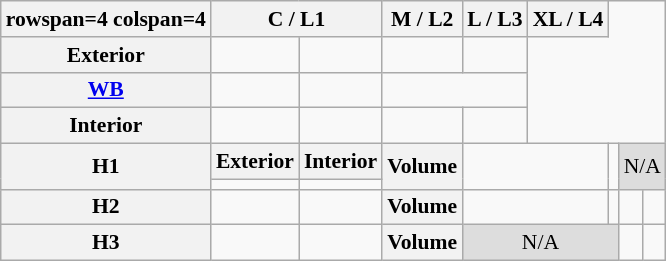<table class="wikitable" style="font-size:90%;text-align:center;">
<tr>
<th>rowspan=4 colspan=4 </th>
<th colspan=2>C / L1</th>
<th>M / L2</th>
<th>L / L3</th>
<th>XL / L4</th>
</tr>
<tr>
<th>Exterior</th>
<td></td>
<td></td>
<td></td>
<td></td>
</tr>
<tr>
<th><a href='#'>WB</a></th>
<td></td>
<td></td>
<td colspan=2></td>
</tr>
<tr>
<th>Interior</th>
<td></td>
<td></td>
<td></td>
<td></td>
</tr>
<tr>
<th rowspan=2>H1</th>
<th>Exterior</th>
<th>Interior</th>
<th rowspan=2>Volume</th>
<td colspan=2 rowspan=2></td>
<td rowspan=2></td>
<td colspan=2 rowspan=2 style="background:#ddd;">N/A</td>
</tr>
<tr>
<td></td>
<td></td>
</tr>
<tr>
<th>H2</th>
<td></td>
<td></td>
<th>Volume</th>
<td colspan=2></td>
<td></td>
<td></td>
<td></td>
</tr>
<tr>
<th>H3</th>
<td></td>
<td></td>
<th>Volume</th>
<td colspan=3 style="background:#ddd;">N/A</td>
<td></td>
<td></td>
</tr>
</table>
